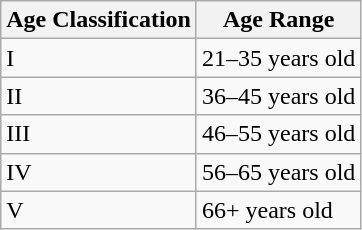<table class="wikitable">
<tr>
<th>Age Classification</th>
<th>Age Range</th>
</tr>
<tr>
<td>I</td>
<td>21–35 years old</td>
</tr>
<tr>
<td>II</td>
<td>36–45 years old</td>
</tr>
<tr>
<td>III</td>
<td>46–55 years old</td>
</tr>
<tr>
<td>IV</td>
<td>56–65 years old</td>
</tr>
<tr>
<td>V</td>
<td>66+ years old</td>
</tr>
</table>
